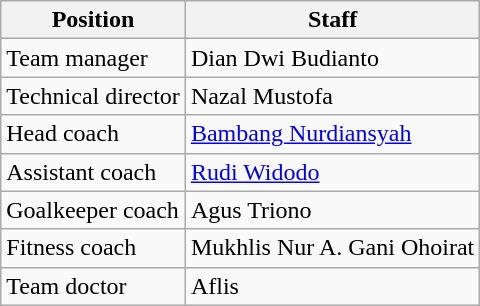<table class="wikitable">
<tr>
<th>Position</th>
<th>Staff</th>
</tr>
<tr>
<td>Team manager</td>
<td> Dian Dwi Budianto</td>
</tr>
<tr>
<td>Technical director</td>
<td> Nazal Mustofa</td>
</tr>
<tr>
<td>Head coach</td>
<td> <a href='#'>Bambang Nurdiansyah</a></td>
</tr>
<tr>
<td>Assistant coach</td>
<td> <a href='#'>Rudi Widodo</a></td>
</tr>
<tr>
<td>Goalkeeper coach</td>
<td> Agus Triono</td>
</tr>
<tr>
<td>Fitness coach</td>
<td> Mukhlis Nur A. Gani Ohoirat</td>
</tr>
<tr>
<td>Team doctor</td>
<td> Aflis</td>
</tr>
</table>
